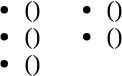<table>
<tr>
<td valign="top"><br><ul><li> ()</li><li> ()</li><li> ()</li></ul></td>
<td valign="top"><br><ul><li> ()</li><li> ()</li></ul></td>
</tr>
</table>
